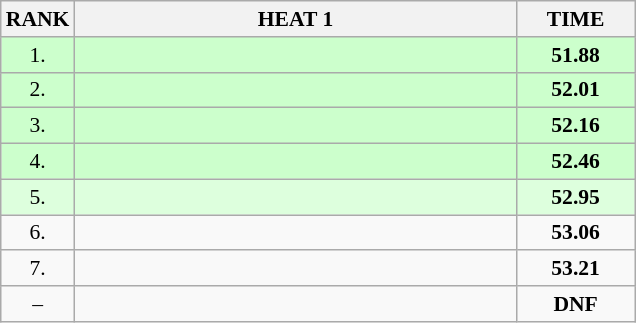<table class="wikitable" style="border-collapse: collapse; font-size: 90%;">
<tr>
<th>RANK</th>
<th style="width: 20em">HEAT 1</th>
<th style="width: 5em">TIME</th>
</tr>
<tr style="background:#ccffcc;">
<td align="center">1.</td>
<td></td>
<td align="center"><strong>51.88</strong></td>
</tr>
<tr style="background:#ccffcc;">
<td align="center">2.</td>
<td></td>
<td align="center"><strong>52.01</strong></td>
</tr>
<tr style="background:#ccffcc;">
<td align="center">3.</td>
<td></td>
<td align="center"><strong>52.16</strong></td>
</tr>
<tr style="background:#ccffcc;">
<td align="center">4.</td>
<td></td>
<td align="center"><strong>52.46</strong></td>
</tr>
<tr style="background:#ddffdd;">
<td align="center">5.</td>
<td></td>
<td align="center"><strong>52.95</strong></td>
</tr>
<tr>
<td align="center">6.</td>
<td></td>
<td align="center"><strong>53.06</strong></td>
</tr>
<tr>
<td align="center">7.</td>
<td></td>
<td align="center"><strong>53.21</strong></td>
</tr>
<tr>
<td align="center">–</td>
<td></td>
<td align="center"><strong>DNF</strong></td>
</tr>
</table>
